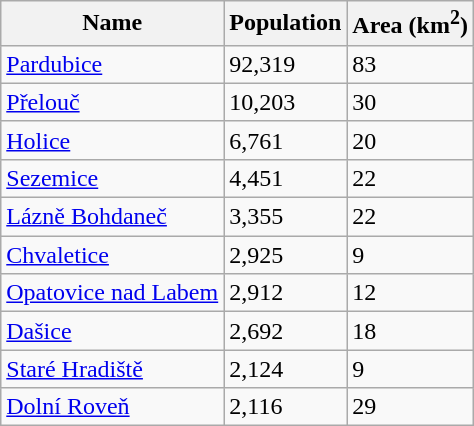<table class="wikitable sortable">
<tr>
<th>Name</th>
<th>Population</th>
<th>Area (km<sup>2</sup>)</th>
</tr>
<tr>
<td><a href='#'>Pardubice</a></td>
<td>92,319</td>
<td>83</td>
</tr>
<tr>
<td><a href='#'>Přelouč</a></td>
<td>10,203</td>
<td>30</td>
</tr>
<tr>
<td><a href='#'>Holice</a></td>
<td>6,761</td>
<td>20</td>
</tr>
<tr>
<td><a href='#'>Sezemice</a></td>
<td>4,451</td>
<td>22</td>
</tr>
<tr>
<td><a href='#'>Lázně Bohdaneč</a></td>
<td>3,355</td>
<td>22</td>
</tr>
<tr>
<td><a href='#'>Chvaletice</a></td>
<td>2,925</td>
<td>9</td>
</tr>
<tr>
<td><a href='#'>Opatovice nad Labem</a></td>
<td>2,912</td>
<td>12</td>
</tr>
<tr>
<td><a href='#'>Dašice</a></td>
<td>2,692</td>
<td>18</td>
</tr>
<tr>
<td><a href='#'>Staré Hradiště</a></td>
<td>2,124</td>
<td>9</td>
</tr>
<tr>
<td><a href='#'>Dolní Roveň</a></td>
<td>2,116</td>
<td>29</td>
</tr>
</table>
